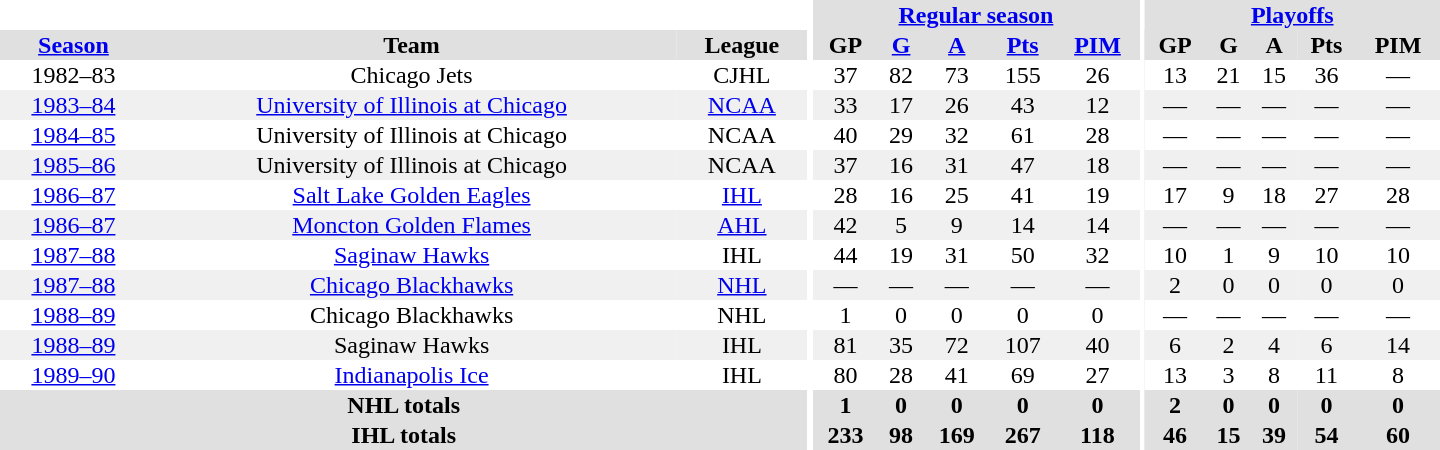<table border="0" cellpadding="1" cellspacing="0" style="text-align:center; width:60em">
<tr bgcolor="#e0e0e0">
<th colspan="3" bgcolor="#ffffff"></th>
<th rowspan="99" bgcolor="#ffffff"></th>
<th colspan="5"><a href='#'>Regular season</a></th>
<th rowspan="99" bgcolor="#ffffff"></th>
<th colspan="5"><a href='#'>Playoffs</a></th>
</tr>
<tr bgcolor="#e0e0e0">
<th><a href='#'>Season</a></th>
<th>Team</th>
<th>League</th>
<th>GP</th>
<th><a href='#'>G</a></th>
<th><a href='#'>A</a></th>
<th><a href='#'>Pts</a></th>
<th><a href='#'>PIM</a></th>
<th>GP</th>
<th>G</th>
<th>A</th>
<th>Pts</th>
<th>PIM</th>
</tr>
<tr>
<td>1982–83</td>
<td>Chicago Jets</td>
<td>CJHL</td>
<td>37</td>
<td>82</td>
<td>73</td>
<td>155</td>
<td>26</td>
<td>13</td>
<td>21</td>
<td>15</td>
<td>36</td>
<td>—</td>
</tr>
<tr bgcolor="#f0f0f0">
<td><a href='#'>1983–84</a></td>
<td><a href='#'>University of Illinois at Chicago</a></td>
<td><a href='#'>NCAA</a></td>
<td>33</td>
<td>17</td>
<td>26</td>
<td>43</td>
<td>12</td>
<td>—</td>
<td>—</td>
<td>—</td>
<td>—</td>
<td>—</td>
</tr>
<tr>
<td><a href='#'>1984–85</a></td>
<td>University of Illinois at Chicago</td>
<td>NCAA</td>
<td>40</td>
<td>29</td>
<td>32</td>
<td>61</td>
<td>28</td>
<td>—</td>
<td>—</td>
<td>—</td>
<td>—</td>
<td>—</td>
</tr>
<tr bgcolor="#f0f0f0">
<td><a href='#'>1985–86</a></td>
<td>University of Illinois at Chicago</td>
<td>NCAA</td>
<td>37</td>
<td>16</td>
<td>31</td>
<td>47</td>
<td>18</td>
<td>—</td>
<td>—</td>
<td>—</td>
<td>—</td>
<td>—</td>
</tr>
<tr>
<td><a href='#'>1986–87</a></td>
<td><a href='#'>Salt Lake Golden Eagles</a></td>
<td><a href='#'>IHL</a></td>
<td>28</td>
<td>16</td>
<td>25</td>
<td>41</td>
<td>19</td>
<td>17</td>
<td>9</td>
<td>18</td>
<td>27</td>
<td>28</td>
</tr>
<tr bgcolor="#f0f0f0">
<td><a href='#'>1986–87</a></td>
<td><a href='#'>Moncton Golden Flames</a></td>
<td><a href='#'>AHL</a></td>
<td>42</td>
<td>5</td>
<td>9</td>
<td>14</td>
<td>14</td>
<td>—</td>
<td>—</td>
<td>—</td>
<td>—</td>
<td>—</td>
</tr>
<tr>
<td><a href='#'>1987–88</a></td>
<td><a href='#'>Saginaw Hawks</a></td>
<td>IHL</td>
<td>44</td>
<td>19</td>
<td>31</td>
<td>50</td>
<td>32</td>
<td>10</td>
<td>1</td>
<td>9</td>
<td>10</td>
<td>10</td>
</tr>
<tr bgcolor="#f0f0f0">
<td><a href='#'>1987–88</a></td>
<td><a href='#'>Chicago Blackhawks</a></td>
<td><a href='#'>NHL</a></td>
<td>—</td>
<td>—</td>
<td>—</td>
<td>—</td>
<td>—</td>
<td>2</td>
<td>0</td>
<td>0</td>
<td>0</td>
<td>0</td>
</tr>
<tr>
<td><a href='#'>1988–89</a></td>
<td>Chicago Blackhawks</td>
<td>NHL</td>
<td>1</td>
<td>0</td>
<td>0</td>
<td>0</td>
<td>0</td>
<td>—</td>
<td>—</td>
<td>—</td>
<td>—</td>
<td>—</td>
</tr>
<tr bgcolor="#f0f0f0">
<td><a href='#'>1988–89</a></td>
<td>Saginaw Hawks</td>
<td>IHL</td>
<td>81</td>
<td>35</td>
<td>72</td>
<td>107</td>
<td>40</td>
<td>6</td>
<td>2</td>
<td>4</td>
<td>6</td>
<td>14</td>
</tr>
<tr>
<td><a href='#'>1989–90</a></td>
<td><a href='#'>Indianapolis Ice</a></td>
<td>IHL</td>
<td>80</td>
<td>28</td>
<td>41</td>
<td>69</td>
<td>27</td>
<td>13</td>
<td>3</td>
<td>8</td>
<td>11</td>
<td>8</td>
</tr>
<tr>
</tr>
<tr ALIGN="center" bgcolor="#e0e0e0">
<th colspan="3">NHL totals</th>
<th ALIGN="center">1</th>
<th ALIGN="center">0</th>
<th ALIGN="center">0</th>
<th ALIGN="center">0</th>
<th ALIGN="center">0</th>
<th ALIGN="center">2</th>
<th ALIGN="center">0</th>
<th ALIGN="center">0</th>
<th ALIGN="center">0</th>
<th ALIGN="center">0</th>
</tr>
<tr>
</tr>
<tr ALIGN="center" bgcolor="#e0e0e0">
<th colspan="3">IHL totals</th>
<th ALIGN="center">233</th>
<th ALIGN="center">98</th>
<th ALIGN="center">169</th>
<th ALIGN="center">267</th>
<th ALIGN="center">118</th>
<th ALIGN="center">46</th>
<th ALIGN="center">15</th>
<th ALIGN="center">39</th>
<th ALIGN="center">54</th>
<th ALIGN="center">60</th>
</tr>
</table>
